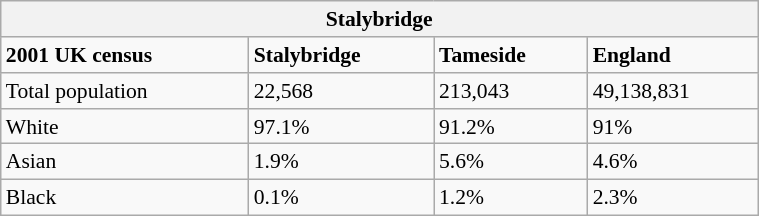<table class="wikitable" style="float: right; margin-left: 2em; width: 40%; font-size: 90%;" cellspacing="3">
<tr>
<th colspan="4"><strong>Stalybridge</strong></th>
</tr>
<tr>
<td><strong>2001 UK census</strong></td>
<td><strong>Stalybridge</strong></td>
<td><strong>Tameside</strong></td>
<td><strong>England</strong></td>
</tr>
<tr>
<td>Total population</td>
<td>22,568</td>
<td>213,043</td>
<td>49,138,831</td>
</tr>
<tr>
<td>White</td>
<td>97.1%</td>
<td>91.2%</td>
<td>91%</td>
</tr>
<tr>
<td>Asian</td>
<td>1.9%</td>
<td>5.6%</td>
<td>4.6%</td>
</tr>
<tr>
<td>Black</td>
<td>0.1%</td>
<td>1.2%</td>
<td>2.3%</td>
</tr>
</table>
